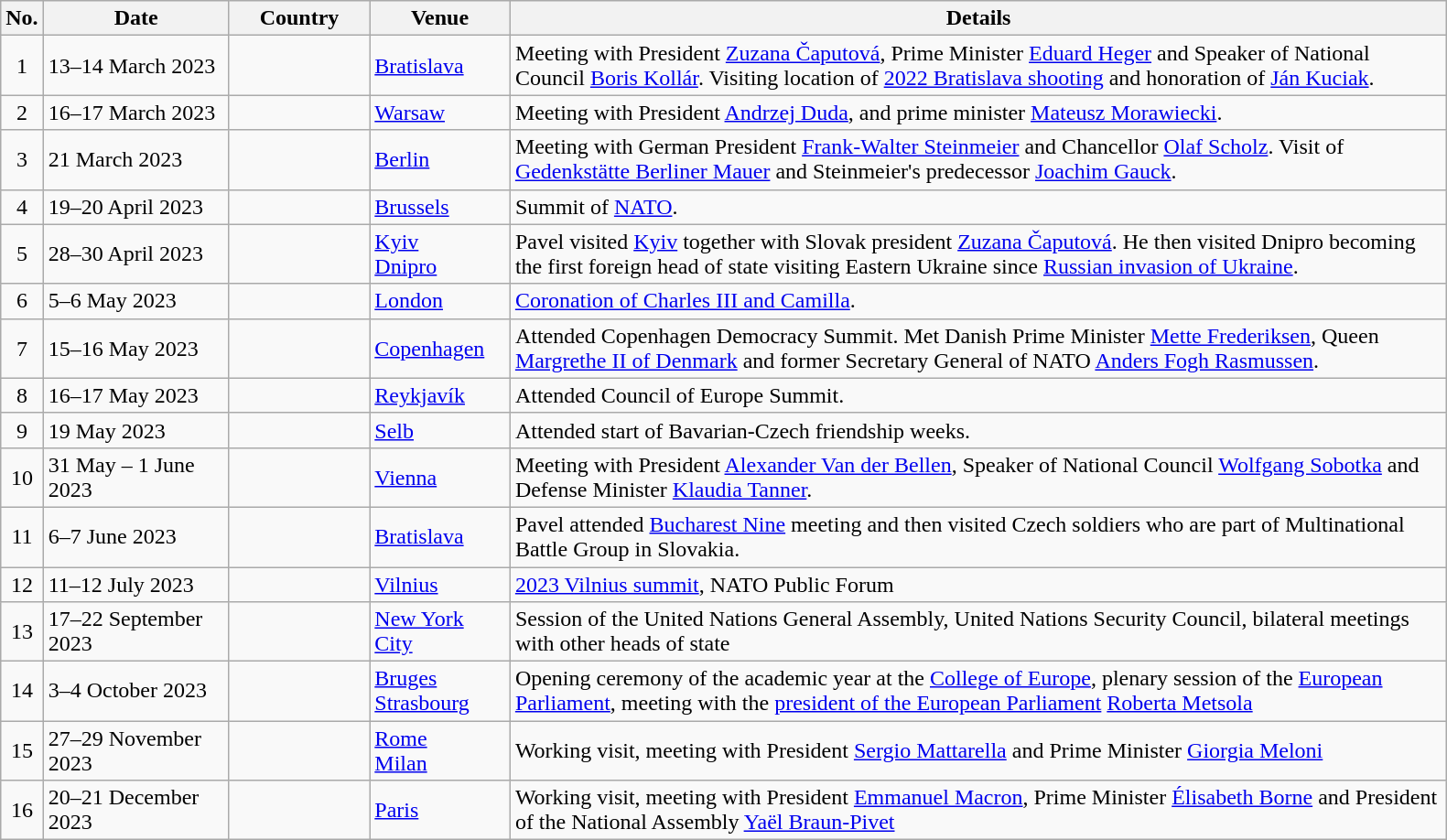<table class="wikitable">
<tr>
<th width="20" align="center">No.</th>
<th width="128" align="center">Date</th>
<th width="95" align="center">Country</th>
<th width="95" align="center">Venue</th>
<th width="675" align="center">Details</th>
</tr>
<tr>
<td align="center">1</td>
<td align="left">13–14 March 2023</td>
<td align="left"></td>
<td align="left"><a href='#'>Bratislava</a></td>
<td align="left">Meeting with President <a href='#'>Zuzana Čaputová</a>, Prime Minister <a href='#'>Eduard Heger</a> and Speaker of National Council <a href='#'>Boris Kollár</a>. Visiting location of <a href='#'>2022 Bratislava shooting</a> and honoration of <a href='#'>Ján Kuciak</a>.</td>
</tr>
<tr>
<td align="center">2</td>
<td align="left">16–17 March 2023</td>
<td align="left"></td>
<td align="left"><a href='#'>Warsaw</a></td>
<td align="left">Meeting with President <a href='#'>Andrzej Duda</a>, and prime minister <a href='#'>Mateusz Morawiecki</a>.</td>
</tr>
<tr>
<td align="center">3</td>
<td align="left">21 March 2023</td>
<td align="left"></td>
<td align="left"><a href='#'>Berlin</a></td>
<td align="left">Meeting with German President <a href='#'>Frank-Walter Steinmeier</a> and Chancellor <a href='#'>Olaf Scholz</a>. Visit of <a href='#'>Gedenkstätte Berliner Mauer</a> and Steinmeier's predecessor <a href='#'>Joachim Gauck</a>.</td>
</tr>
<tr>
<td align="center">4</td>
<td align="left">19–20 April 2023</td>
<td align="left"></td>
<td align="left"><a href='#'>Brussels</a></td>
<td align="left">Summit of <a href='#'>NATO</a>.</td>
</tr>
<tr>
<td align="center">5</td>
<td align="left">28–30 April 2023</td>
<td align="left"></td>
<td align="left"><a href='#'>Kyiv</a><br><a href='#'>Dnipro</a></td>
<td align="left">Pavel visited <a href='#'>Kyiv</a> together with Slovak president <a href='#'>Zuzana Čaputová</a>. He then visited Dnipro becoming the first foreign head of state visiting Eastern Ukraine since <a href='#'>Russian invasion of Ukraine</a>.</td>
</tr>
<tr>
<td align="center">6</td>
<td align="left">5–6 May 2023</td>
<td align="left"></td>
<td align="left"><a href='#'>London</a></td>
<td align="left"><a href='#'>Coronation of Charles III and Camilla</a>.</td>
</tr>
<tr>
<td align="center">7</td>
<td align="left">15–16 May 2023</td>
<td align="left"></td>
<td align="left"><a href='#'>Copenhagen</a></td>
<td align="left">Attended Copenhagen Democracy Summit. Met Danish Prime Minister <a href='#'>Mette Frederiksen</a>, Queen <a href='#'>Margrethe II of Denmark</a> and former Secretary General of NATO <a href='#'>Anders Fogh Rasmussen</a>.</td>
</tr>
<tr>
<td align="center">8</td>
<td align="left">16–17 May 2023</td>
<td align="left"></td>
<td align="left"><a href='#'>Reykjavík</a></td>
<td align="left">Attended Council of Europe Summit.</td>
</tr>
<tr>
<td align="center">9</td>
<td align="left">19 May 2023</td>
<td align="left"></td>
<td align="left"><a href='#'>Selb</a></td>
<td align="left">Attended start of Bavarian-Czech friendship weeks.</td>
</tr>
<tr>
<td align="center">10</td>
<td align="left">31 May – 1 June 2023</td>
<td align="left"></td>
<td align="left"><a href='#'>Vienna</a></td>
<td align="left">Meeting with President <a href='#'>Alexander Van der Bellen</a>, Speaker of National Council <a href='#'>Wolfgang Sobotka</a> and Defense Minister <a href='#'>Klaudia Tanner</a>.</td>
</tr>
<tr>
<td align="center">11</td>
<td align="left">6–7 June 2023</td>
<td align="left"></td>
<td align="left"><a href='#'>Bratislava</a></td>
<td align="left">Pavel attended <a href='#'>Bucharest Nine</a> meeting and then visited Czech soldiers who are part of Multinational Battle Group in Slovakia.</td>
</tr>
<tr>
<td align="center">12</td>
<td align="left">11–12 July 2023</td>
<td align="left"></td>
<td align="left"><a href='#'>Vilnius</a></td>
<td align="left"><a href='#'>2023 Vilnius summit</a>, NATO Public Forum</td>
</tr>
<tr>
<td align="center">13</td>
<td align="left">17–22 September 2023</td>
<td align="left"></td>
<td align="left"><a href='#'>New York City</a></td>
<td align="left">Session of the United Nations General Assembly, United Nations Security Council, bilateral meetings with other heads of state</td>
</tr>
<tr>
<td align="center">14</td>
<td align="left">3–4 October 2023</td>
<td align="left"><br></td>
<td align="left"><a href='#'>Bruges</a><br><a href='#'>Strasbourg</a></td>
<td align="left">Opening ceremony of the academic year at the <a href='#'>College of Europe</a>, plenary session of the <a href='#'>European Parliament</a>, meeting with the <a href='#'>president of the European Parliament</a> <a href='#'>Roberta Metsola</a></td>
</tr>
<tr>
<td align="center">15</td>
<td align="left">27–29 November 2023</td>
<td align="left"></td>
<td align="left"><a href='#'>Rome</a><br><a href='#'>Milan</a></td>
<td align="left">Working visit, meeting with President <a href='#'>Sergio Mattarella</a> and Prime Minister <a href='#'>Giorgia Meloni</a></td>
</tr>
<tr>
<td align="center">16</td>
<td align="left">20–21 December 2023</td>
<td align="left"></td>
<td align="left"><a href='#'>Paris</a></td>
<td align="left">Working visit, meeting with President <a href='#'>Emmanuel Macron</a>, Prime Minister <a href='#'>Élisabeth Borne</a> and President of the National Assembly <a href='#'>Yaël Braun-Pivet</a></td>
</tr>
</table>
